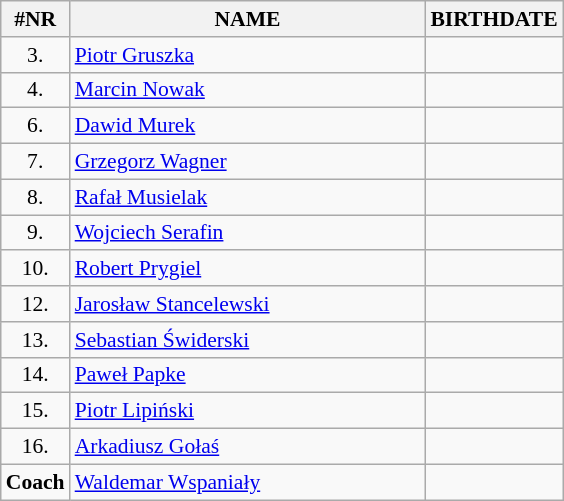<table class="wikitable" style="border-collapse: collapse; font-size: 90%;">
<tr>
<th>#NR</th>
<th align="left" style="width: 16em">NAME</th>
<th>BIRTHDATE</th>
</tr>
<tr>
<td align="center">3.</td>
<td><a href='#'>Piotr Gruszka</a></td>
<td align="center"></td>
</tr>
<tr>
<td align="center">4.</td>
<td><a href='#'>Marcin Nowak</a></td>
<td align="center"></td>
</tr>
<tr>
<td align="center">6.</td>
<td><a href='#'>Dawid Murek</a></td>
<td align="center"></td>
</tr>
<tr>
<td align="center">7.</td>
<td><a href='#'>Grzegorz Wagner</a></td>
<td align="center"></td>
</tr>
<tr>
<td align="center">8.</td>
<td><a href='#'>Rafał Musielak</a></td>
<td align="center"></td>
</tr>
<tr>
<td align="center">9.</td>
<td><a href='#'>Wojciech Serafin</a></td>
<td align="center"></td>
</tr>
<tr>
<td align="center">10.</td>
<td><a href='#'>Robert Prygiel</a></td>
<td align="center"></td>
</tr>
<tr>
<td align="center">12.</td>
<td><a href='#'>Jarosław Stancelewski</a></td>
<td align="center"></td>
</tr>
<tr>
<td align="center">13.</td>
<td><a href='#'>Sebastian Świderski</a></td>
<td align="center"></td>
</tr>
<tr>
<td align="center">14.</td>
<td><a href='#'>Paweł Papke</a></td>
<td align="center"></td>
</tr>
<tr>
<td align="center">15.</td>
<td><a href='#'>Piotr Lipiński</a></td>
<td align="center"></td>
</tr>
<tr>
<td align="center">16.</td>
<td><a href='#'>Arkadiusz Gołaś</a></td>
<td align="center"></td>
</tr>
<tr>
<td align="center"><strong>Coach</strong></td>
<td><a href='#'>Waldemar Wspaniały</a></td>
<td align="center"></td>
</tr>
</table>
